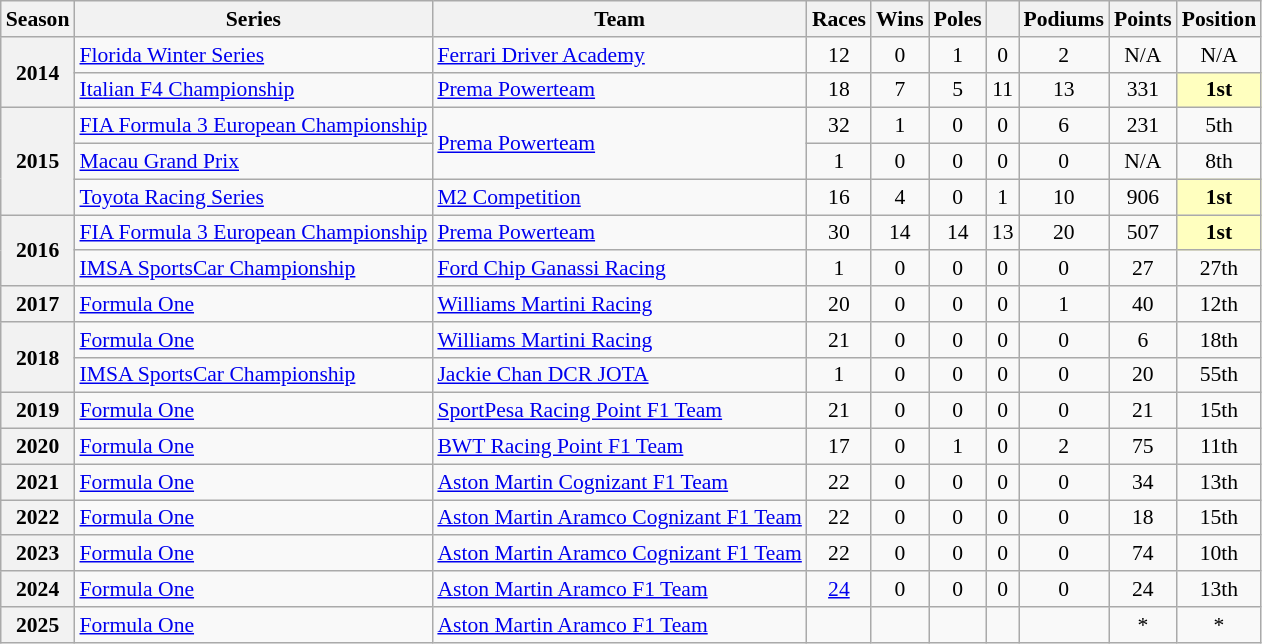<table class="wikitable" style="font-size: 90%; text-align:center">
<tr>
<th>Season</th>
<th>Series</th>
<th>Team</th>
<th>Races</th>
<th>Wins</th>
<th>Poles</th>
<th></th>
<th>Podiums</th>
<th>Points</th>
<th>Position</th>
</tr>
<tr>
<th rowspan=2>2014</th>
<td align=left><a href='#'>Florida Winter Series</a></td>
<td align=left><a href='#'>Ferrari Driver Academy</a></td>
<td>12</td>
<td>0</td>
<td>1</td>
<td>0</td>
<td>2</td>
<td>N/A</td>
<td>N/A</td>
</tr>
<tr>
<td align=left><a href='#'>Italian F4 Championship</a></td>
<td align=left><a href='#'>Prema Powerteam</a></td>
<td>18</td>
<td>7</td>
<td>5</td>
<td>11</td>
<td>13</td>
<td>331</td>
<td style="background:#FFFFBF;"><strong>1st</strong></td>
</tr>
<tr>
<th rowspan=3>2015</th>
<td align=left><a href='#'>FIA Formula 3 European Championship</a></td>
<td align=left rowspan=2><a href='#'>Prema Powerteam</a></td>
<td>32</td>
<td>1</td>
<td>0</td>
<td>0</td>
<td>6</td>
<td>231</td>
<td>5th</td>
</tr>
<tr>
<td align=left><a href='#'>Macau Grand Prix</a></td>
<td>1</td>
<td>0</td>
<td>0</td>
<td>0</td>
<td>0</td>
<td>N/A</td>
<td>8th</td>
</tr>
<tr>
<td align=left><a href='#'>Toyota Racing Series</a></td>
<td align=left><a href='#'>M2 Competition</a></td>
<td>16</td>
<td>4</td>
<td>0</td>
<td>1</td>
<td>10</td>
<td>906</td>
<td style="background:#FFFFBF;"><strong>1st</strong></td>
</tr>
<tr>
<th rowspan=2>2016</th>
<td align=left><a href='#'>FIA Formula 3 European Championship</a></td>
<td align=left><a href='#'>Prema Powerteam</a></td>
<td>30</td>
<td>14</td>
<td>14</td>
<td>13</td>
<td>20</td>
<td>507</td>
<td style="background:#FFFFBF;"><strong>1st</strong></td>
</tr>
<tr>
<td align=left><a href='#'>IMSA SportsCar Championship</a></td>
<td align=left><a href='#'>Ford Chip Ganassi Racing</a></td>
<td>1</td>
<td>0</td>
<td>0</td>
<td>0</td>
<td>0</td>
<td>27</td>
<td>27th</td>
</tr>
<tr>
<th>2017</th>
<td align=left><a href='#'>Formula One</a></td>
<td align=left><a href='#'>Williams Martini Racing</a></td>
<td>20</td>
<td>0</td>
<td>0</td>
<td>0</td>
<td>1</td>
<td>40</td>
<td>12th</td>
</tr>
<tr>
<th rowspan=2>2018</th>
<td align=left><a href='#'>Formula One</a></td>
<td align=left><a href='#'>Williams Martini Racing</a></td>
<td>21</td>
<td>0</td>
<td>0</td>
<td>0</td>
<td>0</td>
<td>6</td>
<td>18th</td>
</tr>
<tr>
<td align=left><a href='#'>IMSA SportsCar Championship</a></td>
<td align=left><a href='#'>Jackie Chan DCR JOTA</a></td>
<td>1</td>
<td>0</td>
<td>0</td>
<td>0</td>
<td>0</td>
<td>20</td>
<td>55th</td>
</tr>
<tr>
<th>2019</th>
<td align=left><a href='#'>Formula One</a></td>
<td align=left><a href='#'>SportPesa Racing Point F1 Team</a></td>
<td>21</td>
<td>0</td>
<td>0</td>
<td>0</td>
<td>0</td>
<td>21</td>
<td>15th</td>
</tr>
<tr>
<th>2020</th>
<td align=left><a href='#'>Formula One</a></td>
<td align=left><a href='#'>BWT Racing Point F1 Team</a></td>
<td>17</td>
<td>0</td>
<td>1</td>
<td>0</td>
<td>2</td>
<td>75</td>
<td>11th</td>
</tr>
<tr>
<th>2021</th>
<td align=left><a href='#'>Formula One</a></td>
<td align=left><a href='#'>Aston Martin Cognizant F1 Team</a></td>
<td>22</td>
<td>0</td>
<td>0</td>
<td>0</td>
<td>0</td>
<td>34</td>
<td>13th</td>
</tr>
<tr>
<th>2022</th>
<td align=left><a href='#'>Formula One</a></td>
<td align=left><a href='#'>Aston Martin Aramco Cognizant F1 Team</a></td>
<td>22</td>
<td>0</td>
<td>0</td>
<td>0</td>
<td>0</td>
<td>18</td>
<td>15th</td>
</tr>
<tr>
<th>2023</th>
<td align=left><a href='#'>Formula One</a></td>
<td align=left><a href='#'>Aston Martin Aramco Cognizant F1 Team</a></td>
<td>22</td>
<td>0</td>
<td>0</td>
<td>0</td>
<td>0</td>
<td>74</td>
<td>10th</td>
</tr>
<tr>
<th>2024</th>
<td align=left><a href='#'>Formula One</a></td>
<td align=left><a href='#'>Aston Martin Aramco F1 Team</a></td>
<td><a href='#'>24</a></td>
<td>0</td>
<td>0</td>
<td>0</td>
<td>0</td>
<td>24</td>
<td>13th</td>
</tr>
<tr>
<th>2025</th>
<td align=left><a href='#'>Formula One</a></td>
<td align=left><a href='#'>Aston Martin Aramco F1 Team</a></td>
<td><a href='#'></a></td>
<td></td>
<td></td>
<td></td>
<td></td>
<td>*</td>
<td>*</td>
</tr>
</table>
